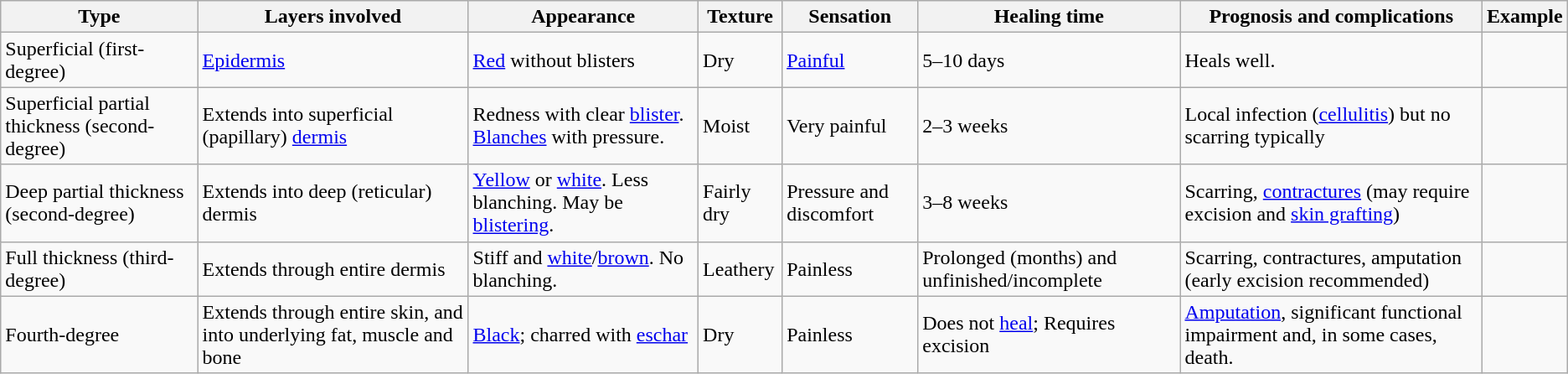<table class="wikitable mw-collapsible">
<tr>
<th>Type</th>
<th>Layers involved</th>
<th>Appearance</th>
<th>Texture</th>
<th>Sensation</th>
<th>Healing time</th>
<th>Prognosis and complications</th>
<th>Example</th>
</tr>
<tr>
<td>Superficial (first-degree)</td>
<td><a href='#'>Epidermis</a></td>
<td><a href='#'>Red</a> without blisters</td>
<td>Dry</td>
<td><a href='#'>Painful</a></td>
<td>5–10 days</td>
<td>Heals well.</td>
<td></td>
</tr>
<tr>
<td>Superficial partial thickness (second-degree)</td>
<td>Extends into superficial (papillary) <a href='#'>dermis</a></td>
<td>Redness with clear <a href='#'>blister</a>. <a href='#'>Blanches</a> with pressure.</td>
<td>Moist</td>
<td>Very painful</td>
<td>2–3 weeks</td>
<td>Local infection (<a href='#'>cellulitis</a>) but no scarring typically</td>
<td><br></td>
</tr>
<tr>
<td>Deep partial thickness (second-degree)</td>
<td>Extends into deep (reticular) dermis</td>
<td><a href='#'>Yellow</a> or <a href='#'>white</a>. Less blanching. May be <a href='#'>blistering</a>.</td>
<td>Fairly dry</td>
<td>Pressure and discomfort</td>
<td>3–8 weeks</td>
<td>Scarring, <a href='#'>contractures</a> (may require excision and <a href='#'>skin grafting</a>)</td>
<td></td>
</tr>
<tr>
<td>Full thickness (third-degree)</td>
<td>Extends through entire dermis</td>
<td>Stiff and <a href='#'>white</a>/<a href='#'>brown</a>. No blanching.</td>
<td>Leathery</td>
<td>Painless</td>
<td>Prolonged (months) and unfinished/incomplete</td>
<td>Scarring, contractures, amputation (early excision recommended)</td>
<td></td>
</tr>
<tr>
<td>Fourth-degree</td>
<td>Extends through entire skin, and into underlying fat, muscle and bone</td>
<td><a href='#'>Black</a>; charred with <a href='#'>eschar</a></td>
<td>Dry</td>
<td>Painless</td>
<td>Does not <a href='#'>heal</a>; Requires excision</td>
<td><a href='#'>Amputation</a>, significant functional impairment and, in some cases, death.</td>
<td></td>
</tr>
</table>
